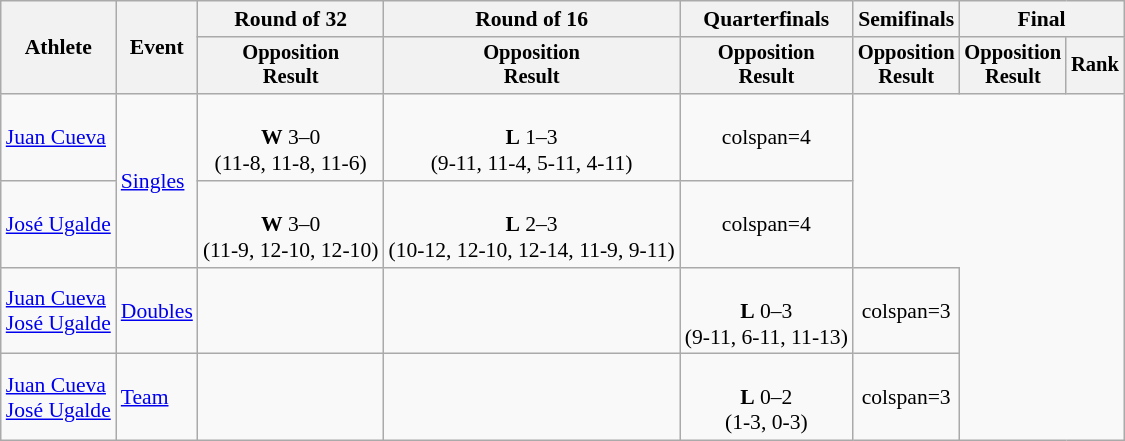<table class=wikitable style=font-size:90%;text-align:center>
<tr>
<th rowspan=2>Athlete</th>
<th rowspan=2>Event</th>
<th>Round of 32</th>
<th>Round of 16</th>
<th>Quarterfinals</th>
<th>Semifinals</th>
<th colspan=2>Final</th>
</tr>
<tr style=font-size:95%>
<th>Opposition<br>Result</th>
<th>Opposition<br>Result</th>
<th>Opposition<br>Result</th>
<th>Opposition<br>Result</th>
<th>Opposition<br>Result</th>
<th>Rank</th>
</tr>
<tr align=center>
<td align=left><a href='#'>Juan Cueva</a></td>
<td align=left rowspan=2><a href='#'>Singles</a></td>
<td><br><strong>W</strong> 3–0  <br> (11-8, 11-8, 11-6)</td>
<td><br><strong>L</strong> 1–3 <br> (9-11, 11-4, 5-11, 4-11)</td>
<td>colspan=4 </td>
</tr>
<tr align=center>
<td align=left><a href='#'>José Ugalde</a></td>
<td><br><strong>W</strong> 3–0  <br> (11-9, 12-10, 12-10)</td>
<td><br><strong>L</strong> 2–3  <br> (10-12, 12-10, 12-14, 11-9, 9-11)</td>
<td>colspan=4 </td>
</tr>
<tr align=center>
<td align=left><a href='#'>Juan Cueva</a> <br> <a href='#'>José Ugalde</a></td>
<td align=left><a href='#'>Doubles</a></td>
<td></td>
<td></td>
<td><br><strong>L</strong> 0–3  <br>  (9-11, 6-11, 11-13)</td>
<td>colspan=3 </td>
</tr>
<tr align=center>
<td align=left><a href='#'>Juan Cueva</a> <br> <a href='#'>José Ugalde</a></td>
<td align=left><a href='#'>Team</a></td>
<td></td>
<td></td>
<td><br><strong>L</strong> 0–2  <br> (1-3, 0-3)</td>
<td>colspan=3 </td>
</tr>
</table>
